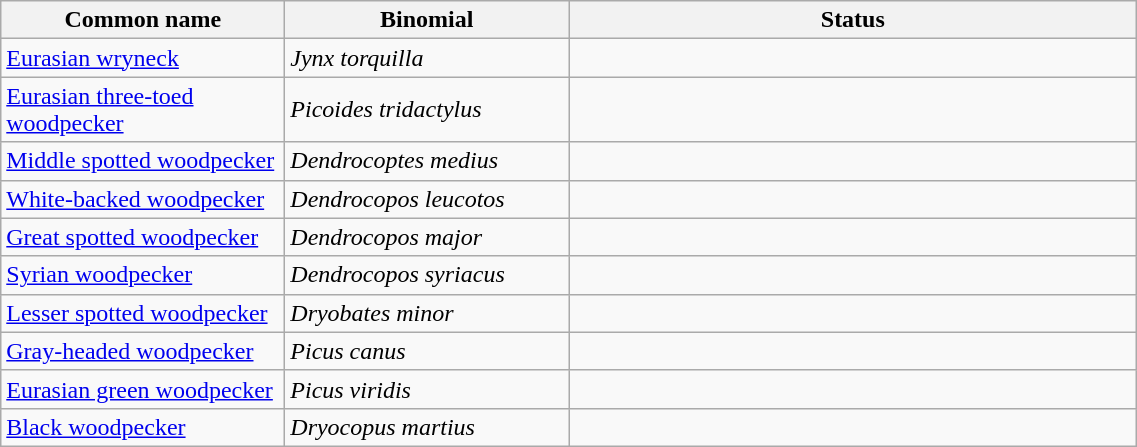<table width=60% class="wikitable">
<tr>
<th width=15%>Common name</th>
<th width=15%>Binomial</th>
<th width=30%>Status</th>
</tr>
<tr>
<td><a href='#'>Eurasian wryneck</a></td>
<td><em>Jynx torquilla</em></td>
<td></td>
</tr>
<tr>
<td><a href='#'>Eurasian three-toed woodpecker</a></td>
<td><em>Picoides tridactylus</em></td>
<td></td>
</tr>
<tr>
<td><a href='#'>Middle spotted woodpecker</a></td>
<td><em>Dendrocoptes medius</em></td>
<td></td>
</tr>
<tr>
<td><a href='#'>White-backed woodpecker</a></td>
<td><em>Dendrocopos leucotos</em></td>
<td></td>
</tr>
<tr>
<td><a href='#'>Great spotted woodpecker</a></td>
<td><em>Dendrocopos major</em></td>
<td></td>
</tr>
<tr>
<td><a href='#'>Syrian woodpecker</a></td>
<td><em>Dendrocopos syriacus</em></td>
<td></td>
</tr>
<tr>
<td><a href='#'>Lesser spotted woodpecker</a></td>
<td><em>Dryobates minor</em></td>
<td></td>
</tr>
<tr>
<td><a href='#'>Gray-headed woodpecker</a></td>
<td><em>Picus canus</em></td>
<td></td>
</tr>
<tr>
<td><a href='#'>Eurasian green woodpecker</a></td>
<td><em>Picus viridis</em></td>
<td></td>
</tr>
<tr>
<td><a href='#'>Black woodpecker</a></td>
<td><em>Dryocopus martius</em></td>
<td></td>
</tr>
</table>
